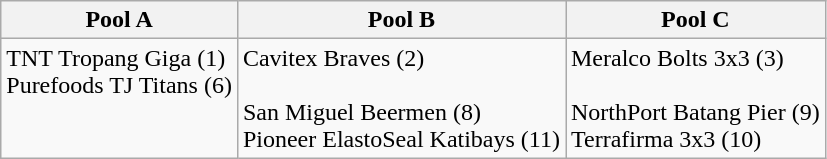<table class=wikitable>
<tr>
<th>Pool A</th>
<th>Pool B</th>
<th>Pool C</th>
</tr>
<tr valign=top>
<td>TNT Tropang Giga (1) <br> Purefoods TJ Titans (6) <br> </td>
<td>Cavitex Braves (2) <br>  <br> San Miguel Beermen (8) <br> Pioneer ElastoSeal Katibays (11)</td>
<td>Meralco Bolts 3x3 (3) <br>  <br> NorthPort Batang Pier (9) <br> Terrafirma 3x3 (10)</td>
</tr>
</table>
